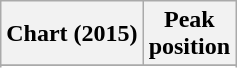<table class="wikitable sortable plainrowheaders" style="text-align:center">
<tr>
<th scope="col">Chart (2015)</th>
<th scope="col">Peak<br>position</th>
</tr>
<tr>
</tr>
<tr>
</tr>
<tr>
</tr>
<tr>
</tr>
</table>
